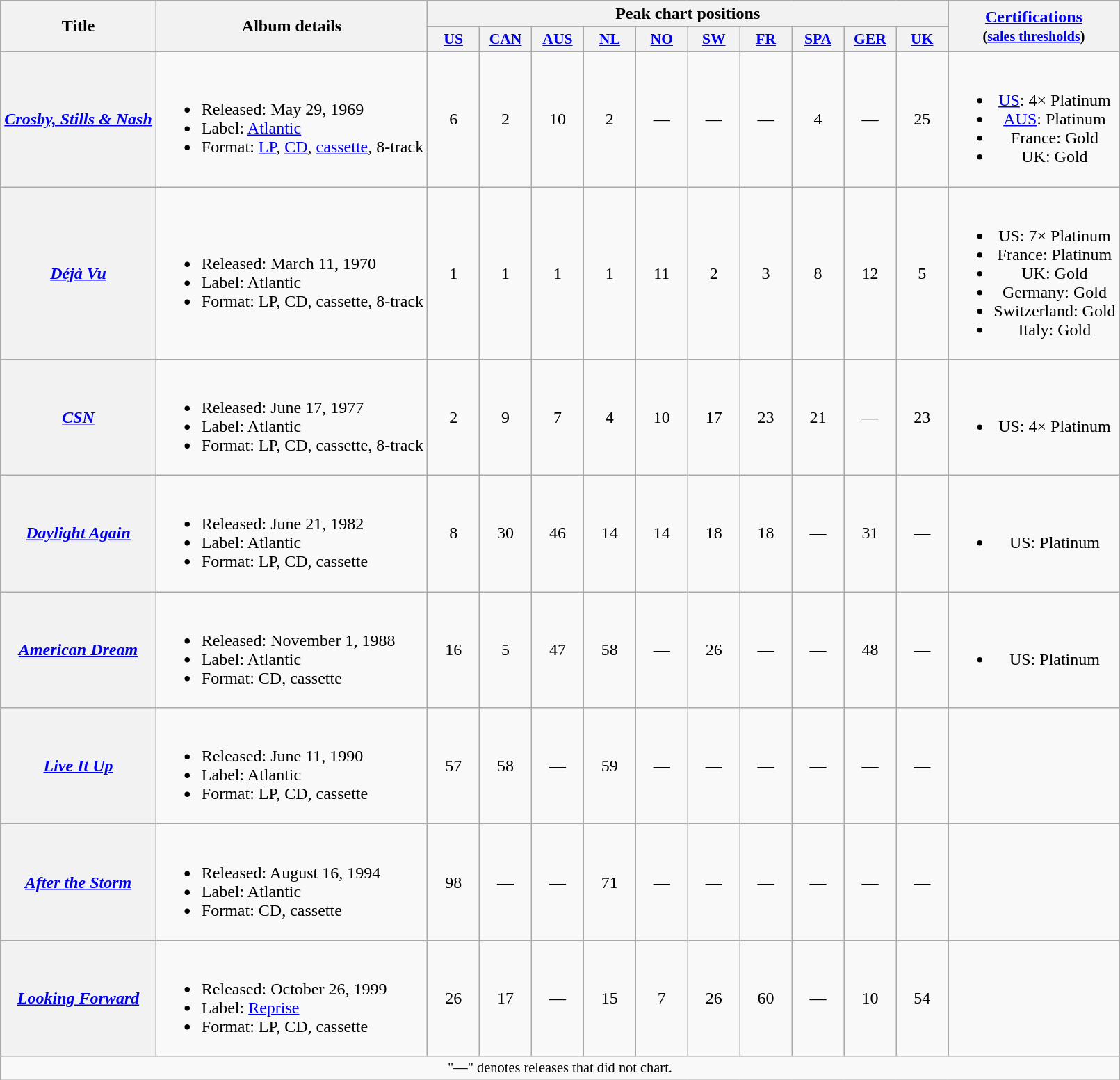<table class="wikitable plainrowheaders" style="text-align:center;">
<tr>
<th rowspan="2">Title</th>
<th rowspan="2">Album details</th>
<th colspan="10">Peak chart positions</th>
<th rowspan="2"><a href='#'>Certifications</a><br><small>(<a href='#'>sales thresholds</a>)</small></th>
</tr>
<tr>
<th style="width:3em;font-size:90%;"><a href='#'>US</a><br></th>
<th ! style="width:3em;font-size:90%;"><a href='#'>CAN</a><br></th>
<th ! style="width:3em;font-size:90%;"><a href='#'>AUS</a><br></th>
<th style="width:3em;font-size:90%;"><a href='#'>NL</a><br></th>
<th style="width:3em;font-size:90%;"><a href='#'>NO</a><br></th>
<th style="width:3em;font-size:90%;"><a href='#'>SW</a><br></th>
<th style="width:3em;font-size:90%;"><a href='#'>FR</a><br></th>
<th style="width:3em;font-size:90%;"><a href='#'>SPA</a><br></th>
<th style="width:3em;font-size:90%;"><a href='#'>GER</a><br></th>
<th style="width:3em;font-size:90%;"><a href='#'>UK</a><br></th>
</tr>
<tr>
<th scope="row"><em><a href='#'>Crosby, Stills & Nash</a></em></th>
<td align="left"><br><ul><li>Released: May 29, 1969</li><li>Label: <a href='#'>Atlantic</a></li><li>Format: <a href='#'>LP</a>, <a href='#'>CD</a>, <a href='#'>cassette</a>, 8-track</li></ul></td>
<td>6</td>
<td>2</td>
<td>10</td>
<td>2</td>
<td>—</td>
<td>—</td>
<td>—</td>
<td>4</td>
<td>—</td>
<td>25</td>
<td><br><ul><li><a href='#'>US</a>: 4× Platinum</li><li><a href='#'>AUS</a>: Platinum</li><li>France: Gold</li><li>UK: Gold</li></ul></td>
</tr>
<tr>
<th scope="row"><em><a href='#'>Déjà Vu</a></em></th>
<td align="left"><br><ul><li>Released: March 11, 1970</li><li>Label: Atlantic</li><li>Format: LP, CD, cassette, 8-track</li></ul></td>
<td>1</td>
<td>1</td>
<td>1</td>
<td>1</td>
<td>11</td>
<td>2</td>
<td>3</td>
<td>8</td>
<td>12</td>
<td>5</td>
<td><br><ul><li>US: 7× Platinum</li><li>France: Platinum</li><li>UK: Gold</li><li>Germany: Gold</li><li>Switzerland: Gold</li><li>Italy: Gold</li></ul></td>
</tr>
<tr>
<th scope="row"><em><a href='#'>CSN</a></em></th>
<td align="left"><br><ul><li>Released: June 17, 1977</li><li>Label: Atlantic</li><li>Format: LP, CD, cassette, 8-track</li></ul></td>
<td>2</td>
<td>9</td>
<td>7</td>
<td>4</td>
<td>10</td>
<td>17</td>
<td>23</td>
<td>21</td>
<td>—</td>
<td>23</td>
<td><br><ul><li>US: 4× Platinum</li></ul></td>
</tr>
<tr>
<th scope="row"><em><a href='#'>Daylight Again</a></em></th>
<td align="left"><br><ul><li>Released: June 21, 1982</li><li>Label: Atlantic</li><li>Format: LP, CD, cassette</li></ul></td>
<td>8</td>
<td>30</td>
<td>46</td>
<td>14</td>
<td>14</td>
<td>18</td>
<td>18</td>
<td>—</td>
<td>31</td>
<td>—</td>
<td><br><ul><li>US: Platinum</li></ul></td>
</tr>
<tr>
<th scope="row"><em><a href='#'>American Dream</a></em></th>
<td align="left"><br><ul><li>Released: November 1, 1988</li><li>Label: Atlantic</li><li>Format: CD, cassette</li></ul></td>
<td>16</td>
<td>5</td>
<td>47</td>
<td>58</td>
<td>—</td>
<td>26</td>
<td>—</td>
<td>—</td>
<td>48</td>
<td>—</td>
<td><br><ul><li>US: Platinum</li></ul></td>
</tr>
<tr>
<th scope="row"><em><a href='#'>Live It Up</a></em></th>
<td align="left"><br><ul><li>Released: June 11, 1990</li><li>Label: Atlantic</li><li>Format: LP, CD, cassette</li></ul></td>
<td>57</td>
<td>58</td>
<td>—</td>
<td>59</td>
<td>—</td>
<td>—</td>
<td>—</td>
<td>—</td>
<td>—</td>
<td>—</td>
<td></td>
</tr>
<tr>
<th scope="row"><em><a href='#'>After the Storm</a></em></th>
<td align="left"><br><ul><li>Released: August 16, 1994</li><li>Label: Atlantic</li><li>Format: CD, cassette</li></ul></td>
<td>98</td>
<td>—</td>
<td>—</td>
<td>71</td>
<td>—</td>
<td>—</td>
<td>—</td>
<td>—</td>
<td>—</td>
<td>—</td>
<td></td>
</tr>
<tr>
<th scope="row"><em><a href='#'>Looking Forward</a></em></th>
<td align="left"><br><ul><li>Released: October 26, 1999</li><li>Label: <a href='#'>Reprise</a></li><li>Format: LP, CD, cassette</li></ul></td>
<td>26</td>
<td>17</td>
<td>—</td>
<td>15</td>
<td>7</td>
<td>26</td>
<td>60</td>
<td>—</td>
<td>10</td>
<td>54</td>
<td></td>
</tr>
<tr>
<td colspan="17" style="font-size:85%">"—" denotes releases that did not chart.</td>
</tr>
</table>
